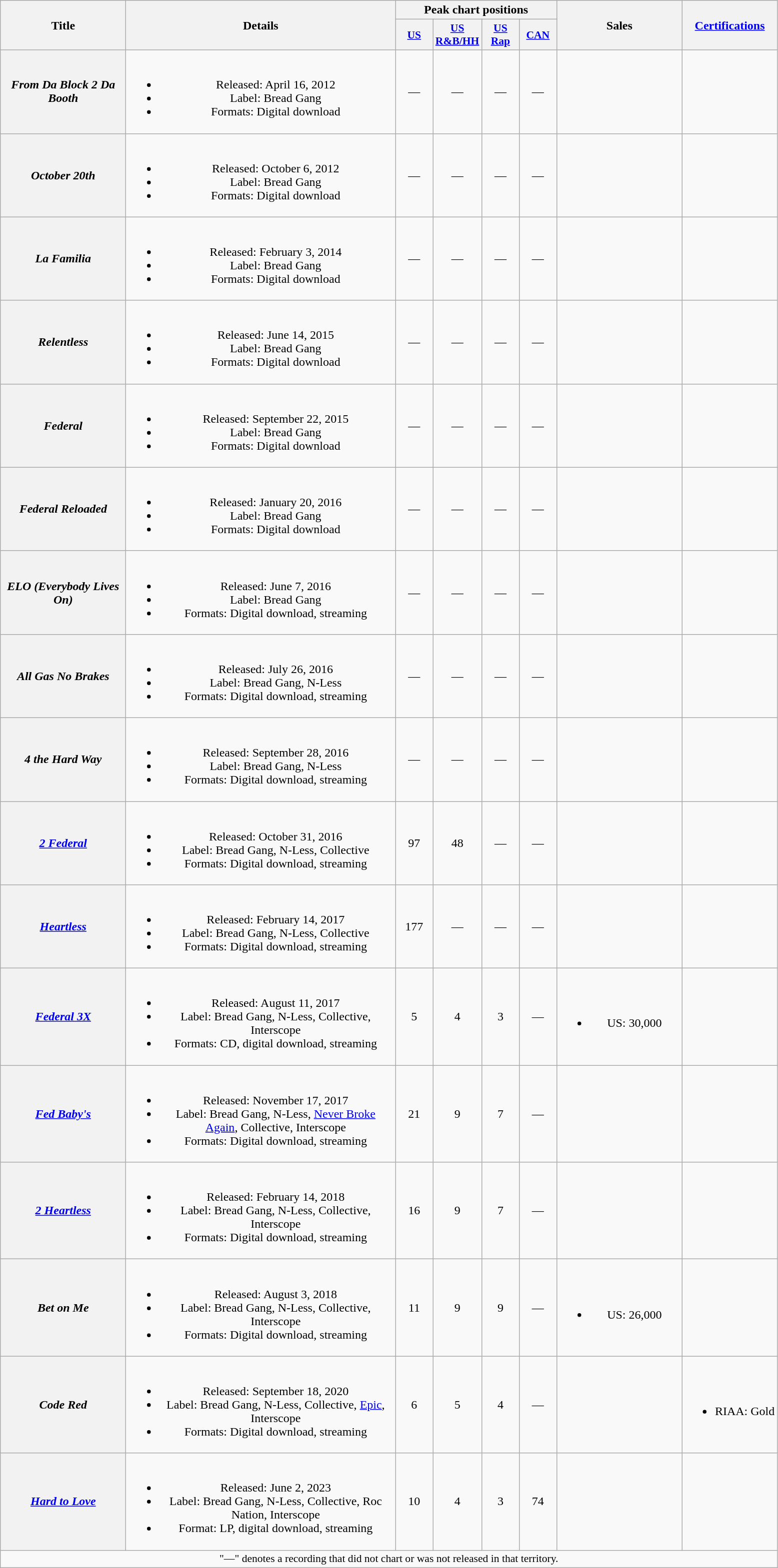<table class="wikitable plainrowheaders" style="text-align:center;">
<tr>
<th scope="col" rowspan="2" style="width:10em;">Title</th>
<th scope="col" rowspan="2" style="width:22em;">Details</th>
<th scope="col" colspan="4">Peak chart positions</th>
<th scope="col" rowspan="2" style="width:10em;">Sales</th>
<th rowspan="2"><a href='#'>Certifications</a></th>
</tr>
<tr>
<th scope="col" style="width:3em;font-size:90%;"><a href='#'>US</a><br></th>
<th scope="col" style="width:3em;font-size:90%;"><a href='#'>US<br>R&B/HH</a><br></th>
<th scope="col" style="width:3em;font-size:90%;"><a href='#'>US<br>Rap</a><br></th>
<th scope="col" style="width:3em;font-size:90%;"><a href='#'>CAN</a><br></th>
</tr>
<tr>
<th scope="row"><em>From Da Block 2 Da Booth</em></th>
<td><br><ul><li>Released: April 16, 2012</li><li>Label: Bread Gang</li><li>Formats: Digital download</li></ul></td>
<td>—</td>
<td>—</td>
<td>—</td>
<td>—</td>
<td></td>
<td></td>
</tr>
<tr>
<th scope="row"><em>October 20th</em></th>
<td><br><ul><li>Released: October 6, 2012</li><li>Label: Bread Gang</li><li>Formats: Digital download</li></ul></td>
<td>—</td>
<td>—</td>
<td>—</td>
<td>—</td>
<td></td>
<td></td>
</tr>
<tr>
<th scope="row"><em>La Familia</em><br></th>
<td><br><ul><li>Released: February 3, 2014</li><li>Label: Bread Gang</li><li>Formats: Digital download</li></ul></td>
<td>—</td>
<td>—</td>
<td>—</td>
<td>—</td>
<td></td>
<td></td>
</tr>
<tr>
<th scope="row"><em>Relentless</em></th>
<td><br><ul><li>Released: June 14, 2015</li><li>Label: Bread Gang</li><li>Formats: Digital download</li></ul></td>
<td>—</td>
<td>—</td>
<td>—</td>
<td>—</td>
<td></td>
<td></td>
</tr>
<tr>
<th scope="row"><em>Federal</em></th>
<td><br><ul><li>Released: September 22, 2015</li><li>Label: Bread Gang</li><li>Formats: Digital download</li></ul></td>
<td>—</td>
<td>—</td>
<td>—</td>
<td>—</td>
<td></td>
<td></td>
</tr>
<tr>
<th scope="row"><em>Federal Reloaded</em></th>
<td><br><ul><li>Released: January 20, 2016</li><li>Label: Bread Gang</li><li>Formats: Digital download</li></ul></td>
<td>—</td>
<td>—</td>
<td>—</td>
<td>—</td>
<td></td>
<td></td>
</tr>
<tr>
<th scope="row"><em>ELO (Everybody Lives On)</em></th>
<td><br><ul><li>Released: June 7, 2016</li><li>Label: Bread Gang</li><li>Formats: Digital download, streaming</li></ul></td>
<td>—</td>
<td>—</td>
<td>—</td>
<td>—</td>
<td></td>
<td></td>
</tr>
<tr>
<th scope="row"><em>All Gas No Brakes</em></th>
<td><br><ul><li>Released: July 26, 2016</li><li>Label: Bread Gang, N-Less</li><li>Formats: Digital download, streaming</li></ul></td>
<td>—</td>
<td>—</td>
<td>—</td>
<td>—</td>
<td></td>
<td></td>
</tr>
<tr>
<th scope="row"><em>4 the Hard Way</em></th>
<td><br><ul><li>Released: September 28, 2016</li><li>Label: Bread Gang, N-Less</li><li>Formats: Digital download, streaming</li></ul></td>
<td>—</td>
<td>—</td>
<td>—</td>
<td>—</td>
<td></td>
<td></td>
</tr>
<tr>
<th scope="row"><em><a href='#'>2 Federal</a></em><br></th>
<td><br><ul><li>Released: October 31, 2016</li><li>Label: Bread Gang, N-Less, Collective</li><li>Formats: Digital download, streaming</li></ul></td>
<td>97</td>
<td>48</td>
<td>—</td>
<td>—</td>
<td></td>
<td></td>
</tr>
<tr>
<th scope="row"><em><a href='#'>Heartless</a></em></th>
<td><br><ul><li>Released: February 14, 2017</li><li>Label: Bread Gang, N-Less, Collective</li><li>Formats: Digital download, streaming</li></ul></td>
<td>177</td>
<td>—</td>
<td>—</td>
<td>—</td>
<td></td>
<td></td>
</tr>
<tr>
<th scope="row"><em><a href='#'>Federal 3X</a></em></th>
<td><br><ul><li>Released: August 11, 2017</li><li>Label: Bread Gang, N-Less, Collective, Interscope</li><li>Formats: CD, digital download, streaming</li></ul></td>
<td>5</td>
<td>4</td>
<td>3</td>
<td>—</td>
<td><br><ul><li>US: 30,000</li></ul></td>
<td></td>
</tr>
<tr>
<th scope="row"><em><a href='#'>Fed Baby's</a></em><br></th>
<td><br><ul><li>Released: November 17, 2017</li><li>Label: Bread Gang, N-Less, <a href='#'>Never Broke Again</a>, Collective, Interscope</li><li>Formats: Digital download, streaming</li></ul></td>
<td>21</td>
<td>9</td>
<td>7</td>
<td>—</td>
<td></td>
<td></td>
</tr>
<tr>
<th scope="row"><em><a href='#'>2 Heartless</a></em></th>
<td><br><ul><li>Released: February 14, 2018</li><li>Label: Bread Gang, N-Less, Collective, Interscope</li><li>Formats: Digital download, streaming</li></ul></td>
<td>16</td>
<td>9</td>
<td>7</td>
<td>—</td>
<td></td>
<td></td>
</tr>
<tr>
<th scope="row"><em>Bet on Me</em></th>
<td><br><ul><li>Released: August 3, 2018</li><li>Label: Bread Gang, N-Less, Collective, Interscope</li><li>Formats: Digital download, streaming</li></ul></td>
<td>11</td>
<td>9</td>
<td>9</td>
<td>—</td>
<td><br><ul><li>US: 26,000</li></ul></td>
<td></td>
</tr>
<tr>
<th scope="row"><em>Code Red</em><br></th>
<td><br><ul><li>Released: September 18, 2020</li><li>Label: Bread Gang, N-Less, Collective, <a href='#'>Epic</a>, Interscope</li><li>Formats: Digital download, streaming</li></ul></td>
<td>6</td>
<td>5</td>
<td>4</td>
<td>—</td>
<td></td>
<td><br><ul><li>RIAA: Gold</li></ul></td>
</tr>
<tr>
<th scope="row"><em><a href='#'>Hard to Love</a></em></th>
<td><br><ul><li>Released: June 2, 2023</li><li>Label: Bread Gang, N-Less, Collective, Roc Nation, Interscope</li><li>Format: LP, digital download, streaming</li></ul></td>
<td>10</td>
<td>4</td>
<td>3</td>
<td>74</td>
<td></td>
<td></td>
</tr>
<tr>
<td colspan="8" style="font-size:90%">"—" denotes a recording that did not chart or was not released in that territory.</td>
</tr>
</table>
